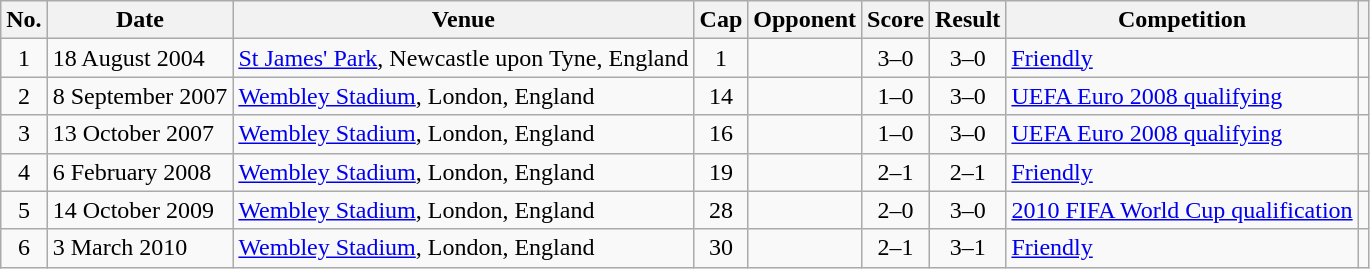<table class="wikitable sortable">
<tr>
<th scope="col">No.</th>
<th scope="col">Date</th>
<th scope="col">Venue</th>
<th scope="col">Cap</th>
<th scope="col">Opponent</th>
<th scope="col">Score</th>
<th scope="col">Result</th>
<th scope="col">Competition</th>
<th scope="col" class="unsortable"></th>
</tr>
<tr>
<td style="text-align: center;">1</td>
<td>18 August 2004</td>
<td><a href='#'>St James' Park</a>, Newcastle upon Tyne, England</td>
<td style="text-align: center;">1</td>
<td></td>
<td style="text-align: center;">3–0</td>
<td style="text-align: center;">3–0</td>
<td><a href='#'>Friendly</a></td>
<td style="text-align: center;"></td>
</tr>
<tr>
<td style="text-align: center;">2</td>
<td>8 September 2007</td>
<td><a href='#'>Wembley Stadium</a>, London, England</td>
<td style="text-align: center;">14</td>
<td></td>
<td style="text-align: center;">1–0</td>
<td style="text-align: center;">3–0</td>
<td><a href='#'>UEFA Euro 2008 qualifying</a></td>
<td style="text-align: center;"></td>
</tr>
<tr>
<td style="text-align: center;">3</td>
<td>13 October 2007</td>
<td><a href='#'>Wembley Stadium</a>, London, England</td>
<td style="text-align: center;">16</td>
<td></td>
<td style="text-align: center;">1–0</td>
<td style="text-align: center;">3–0</td>
<td><a href='#'>UEFA Euro 2008 qualifying</a></td>
<td style="text-align: center;"></td>
</tr>
<tr>
<td style="text-align: center;">4</td>
<td>6 February 2008</td>
<td><a href='#'>Wembley Stadium</a>, London, England</td>
<td style="text-align: center;">19</td>
<td></td>
<td style="text-align: center;">2–1</td>
<td style="text-align: center;">2–1</td>
<td><a href='#'>Friendly</a></td>
<td style="text-align: center;"></td>
</tr>
<tr>
<td style="text-align: center;">5</td>
<td>14 October 2009</td>
<td><a href='#'>Wembley Stadium</a>, London, England</td>
<td style="text-align: center;">28</td>
<td></td>
<td style="text-align: center;">2–0</td>
<td style="text-align: center;">3–0</td>
<td><a href='#'>2010 FIFA World Cup qualification</a></td>
<td style="text-align: center;"></td>
</tr>
<tr>
<td style="text-align: center;">6</td>
<td>3 March 2010</td>
<td><a href='#'>Wembley Stadium</a>, London, England</td>
<td style="text-align: center;">30</td>
<td></td>
<td style="text-align: center;">2–1</td>
<td style="text-align: center;">3–1</td>
<td><a href='#'>Friendly</a></td>
<td style="text-align: center;"></td>
</tr>
</table>
